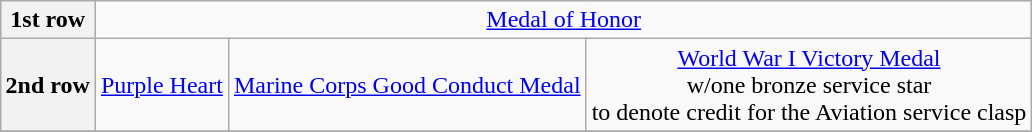<table class="wikitable" style="margin:1em auto; text-align:center;">
<tr>
<th>1st row</th>
<td colspan="7"><a href='#'>Medal of Honor</a></td>
</tr>
<tr>
<th>2nd row</th>
<td colspan="3"><a href='#'>Purple Heart</a></td>
<td colspan="3"><a href='#'>Marine Corps Good Conduct Medal</a></td>
<td colspan="3 style="text-align:center;"><a href='#'>World War I Victory Medal</a> <br>w/one bronze service star <br>to denote credit for the Aviation service clasp</td>
</tr>
<tr>
</tr>
</table>
